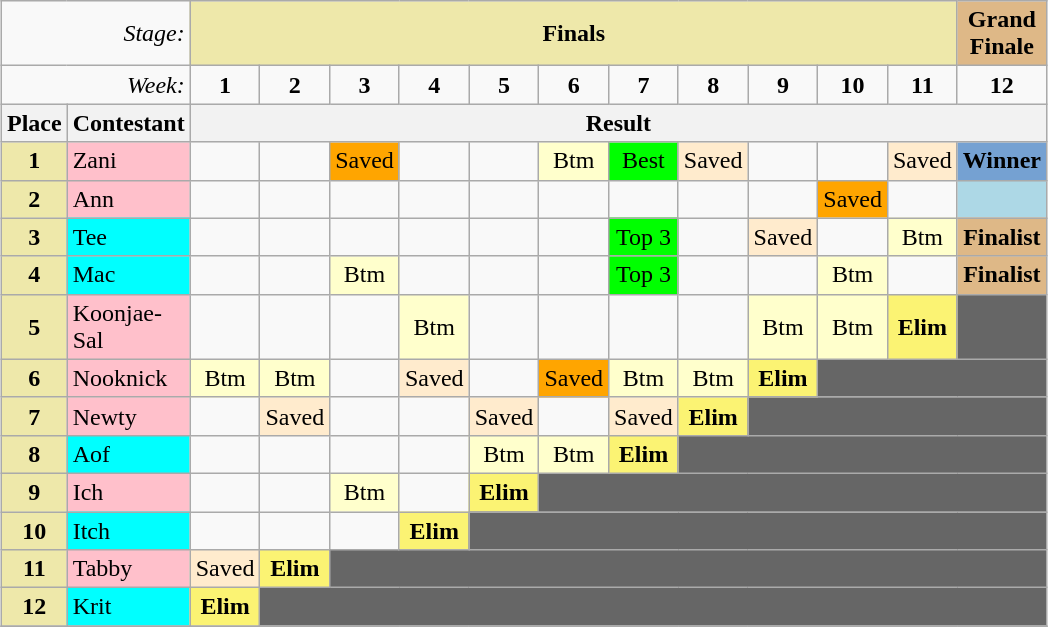<table class="wikitable" width=40% style="margin:1em auto;">
<tr>
<td width=30% colspan="2" align="right"><em>Stage:</em></td>
<td colspan="11" bgcolor="palegoldenrod" align="Center"><strong>Finals</strong></td>
<td colspan="1" bgcolor="#DEB887" align="Center"><strong>Grand Finale</strong></td>
</tr>
<tr>
<td colspan="2" align="right"><em>Week:</em></td>
<td align="center"><strong>1</strong></td>
<td align="center"><strong>2</strong></td>
<td align="center"><strong>3</strong></td>
<td align="center"><strong>4</strong></td>
<td align="center"><strong>5</strong></td>
<td align="center"><strong>6</strong></td>
<td align="center"><strong>7</strong></td>
<td align="center"><strong>8</strong></td>
<td align="center"><strong>9</strong></td>
<td align="center"><strong>10</strong></td>
<td align="center"><strong>11</strong></td>
<td align="center"><strong>12</strong></td>
</tr>
<tr>
<th>Place</th>
<th>Contestant</th>
<th colspan="12" align="center">Result</th>
</tr>
<tr>
<td align="center" bgcolor="palegoldenrod"><strong>1</strong></td>
<td bgcolor="pink">Zani</td>
<td></td>
<td></td>
<td bgcolor="orange" align="center">Saved</td>
<td></td>
<td></td>
<td bgcolor="FFFFCC" align="center">Btm</td>
<td bgcolor="lime" align="center">Best</td>
<td bgcolor="FFEBCD" align="center">Saved</td>
<td></td>
<td></td>
<td bgcolor="FFEBCD" align="center">Saved</td>
<td style="color:black; text-align:center; background-color:#75A1D2"><strong>Winner</strong></td>
</tr>
<tr>
<td align="center" bgcolor="palegoldenrod"><strong>2</strong></td>
<td bgcolor="pink">Ann</td>
<td></td>
<td></td>
<td></td>
<td></td>
<td></td>
<td></td>
<td></td>
<td></td>
<td></td>
<td bgcolor="orange" align="center">Saved</td>
<td></td>
<td bgcolor="lightblue" align="center"></td>
</tr>
<tr>
<td align="center" bgcolor="palegoldenrod"><strong>3</strong></td>
<td bgcolor="cyan">Tee</td>
<td></td>
<td></td>
<td></td>
<td></td>
<td></td>
<td></td>
<td bgcolor="lime" align="center">Top 3</td>
<td></td>
<td bgcolor="FFEBCD" align="center">Saved</td>
<td></td>
<td bgcolor="FFFFCC" align="center">Btm</td>
<td bgcolor="#DEB887" align="center"><strong>Finalist</strong></td>
</tr>
<tr>
<td align="center" bgcolor="palegoldenrod"><strong>4</strong></td>
<td bgcolor="cyan">Mac</td>
<td></td>
<td></td>
<td bgcolor="FFFFCC" align="center">Btm</td>
<td></td>
<td></td>
<td></td>
<td bgcolor="lime" align="center">Top 3</td>
<td></td>
<td></td>
<td bgcolor="FFFFCC" align="center">Btm</td>
<td></td>
<td bgcolor="#DEB887" align="center"><strong>Finalist</strong></td>
</tr>
<tr>
<td align="center" bgcolor="palegoldenrod"><strong>5</strong></td>
<td bgcolor="pink">Koonjae-Sal</td>
<td></td>
<td></td>
<td></td>
<td bgcolor="FFFFCC" align="center">Btm</td>
<td></td>
<td></td>
<td></td>
<td></td>
<td bgcolor="FFFFCC" align="center">Btm</td>
<td bgcolor="FFFFCC" align="center">Btm</td>
<td bgcolor="FBF373" align="center"><strong>Elim</strong></td>
<td colspan="1" bgcolor="666666"></td>
</tr>
<tr>
<td align="center" bgcolor="palegoldenrod"><strong>6</strong></td>
<td bgcolor="pink">Nooknick</td>
<td bgcolor="FFFFCC" align="center">Btm</td>
<td bgcolor="FFFFCC" align="center">Btm</td>
<td></td>
<td bgcolor="FFEBCD" align="center">Saved</td>
<td></td>
<td bgcolor="orange" align="center">Saved</td>
<td bgcolor="FFFFCC" align="center">Btm</td>
<td bgcolor="FFFFCC" align="center">Btm</td>
<td bgcolor="FBF373" align="center"><strong>Elim</strong></td>
<td colspan="3" bgcolor="666666"></td>
</tr>
<tr>
<td align="center" bgcolor="palegoldenrod"><strong>7</strong></td>
<td bgcolor="pink">Newty</td>
<td></td>
<td bgcolor="FFEBCD" align="center">Saved</td>
<td></td>
<td></td>
<td bgcolor="FFEBCD" align="center">Saved</td>
<td></td>
<td bgcolor="FFEBCD" align="center">Saved</td>
<td bgcolor="FBF373" align="center"><strong>Elim</strong></td>
<td colspan="4" bgcolor="666666"></td>
</tr>
<tr>
<td align="center" bgcolor="palegoldenrod"><strong>8</strong></td>
<td bgcolor="cyan">Aof</td>
<td></td>
<td></td>
<td></td>
<td></td>
<td bgcolor="FFFFCC" align="center">Btm</td>
<td bgcolor="FFFFCC" align="center">Btm</td>
<td bgcolor="FBF373" align="center"><strong>Elim</strong></td>
<td colspan="5" bgcolor="666666"></td>
</tr>
<tr>
<td align="center" bgcolor="palegoldenrod"><strong>9</strong></td>
<td bgcolor="pink">Ich</td>
<td></td>
<td></td>
<td bgcolor="FFFFCC" align="center">Btm</td>
<td></td>
<td bgcolor="FBF373" align="center"><strong>Elim</strong></td>
<td colspan="7" bgcolor="666666"></td>
</tr>
<tr>
<td align="center" bgcolor="palegoldenrod"><strong>10</strong></td>
<td bgcolor="cyan">Itch</td>
<td></td>
<td></td>
<td></td>
<td bgcolor="FBF373" align="center"><strong>Elim</strong></td>
<td colspan="8" bgcolor="666666"></td>
</tr>
<tr>
<td align="center" bgcolor="palegoldenrod"><strong>11</strong></td>
<td bgcolor="pink">Tabby</td>
<td bgcolor="FFEBCD" align="center">Saved</td>
<td bgcolor="FBF373" align="center"><strong>Elim</strong></td>
<td colspan="10" bgcolor="666666"></td>
</tr>
<tr>
<td align="center" bgcolor="palegoldenrod"><strong>12</strong></td>
<td bgcolor="cyan">Krit</td>
<td bgcolor="FBF373" align="center"><strong>Elim</strong></td>
<td colspan="11" bgcolor="666666"></td>
</tr>
<tr>
</tr>
</table>
